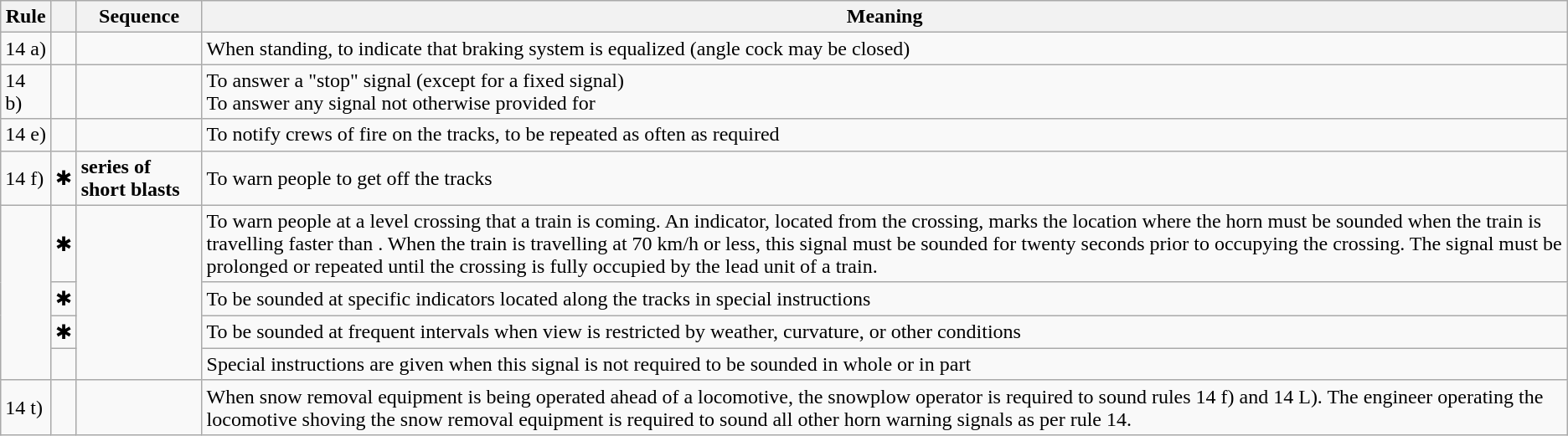<table class="wikitable">
<tr>
<th>Rule</th>
<th></th>
<th>Sequence</th>
<th>Meaning</th>
</tr>
<tr>
<td>14 a)</td>
<td></td>
<td></td>
<td>When standing, to indicate that braking system is equalized (angle cock may be closed)</td>
</tr>
<tr>
<td>14 b)</td>
<td></td>
<td></td>
<td>To answer a "stop" signal (except for a fixed signal)<br>To answer any signal not otherwise provided for</td>
</tr>
<tr>
<td>14 e)</td>
<td></td>
<td></td>
<td>To notify crews of fire on the tracks, to be repeated as often as required</td>
</tr>
<tr>
<td>14 f)</td>
<td>✱</td>
<td><strong>series of short blasts</strong></td>
<td>To warn people to get off the tracks</td>
</tr>
<tr>
<td rowspan="4"></td>
<td>✱</td>
<td rowspan="4"></td>
<td>To warn people at a level crossing that a train is coming. An indicator, located  from the crossing, marks the location where the horn must be sounded when the train is travelling faster than . When the train is travelling at 70 km/h or less, this signal must be sounded for twenty seconds prior to occupying the crossing. The signal must be prolonged or repeated until the crossing is fully occupied by the lead unit of a train.</td>
</tr>
<tr>
<td>✱</td>
<td>To be sounded at specific indicators located along the tracks in special instructions</td>
</tr>
<tr>
<td>✱</td>
<td>To be sounded at frequent intervals when view is restricted by weather, curvature, or other conditions</td>
</tr>
<tr>
<td></td>
<td>Special instructions are given when this signal is not required to be sounded in whole or in part</td>
</tr>
<tr>
<td>14 t)</td>
<td></td>
<td></td>
<td>When snow removal equipment is being operated ahead of a locomotive, the snowplow operator is required to sound rules 14 f) and 14 L). The engineer operating the locomotive shoving the snow removal equipment is required to sound all other horn warning signals as per rule 14.</td>
</tr>
</table>
